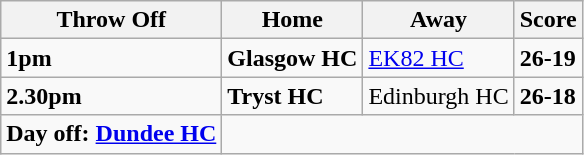<table class="wikitable">
<tr>
<th><strong>Throw Off</strong></th>
<th><strong>Home</strong></th>
<th><strong>Away</strong></th>
<th><strong>Score</strong></th>
</tr>
<tr>
<td><strong>1pm</strong></td>
<td><strong>Glasgow HC</strong></td>
<td><a href='#'>EK82 HC</a></td>
<td><strong>26-19</strong></td>
</tr>
<tr>
<td><strong>2.30pm</strong></td>
<td><strong>Tryst HC</strong></td>
<td>Edinburgh HC</td>
<td><strong>26-18</strong></td>
</tr>
<tr>
<td><strong>Day off: <a href='#'>Dundee HC</a></strong></td>
</tr>
</table>
